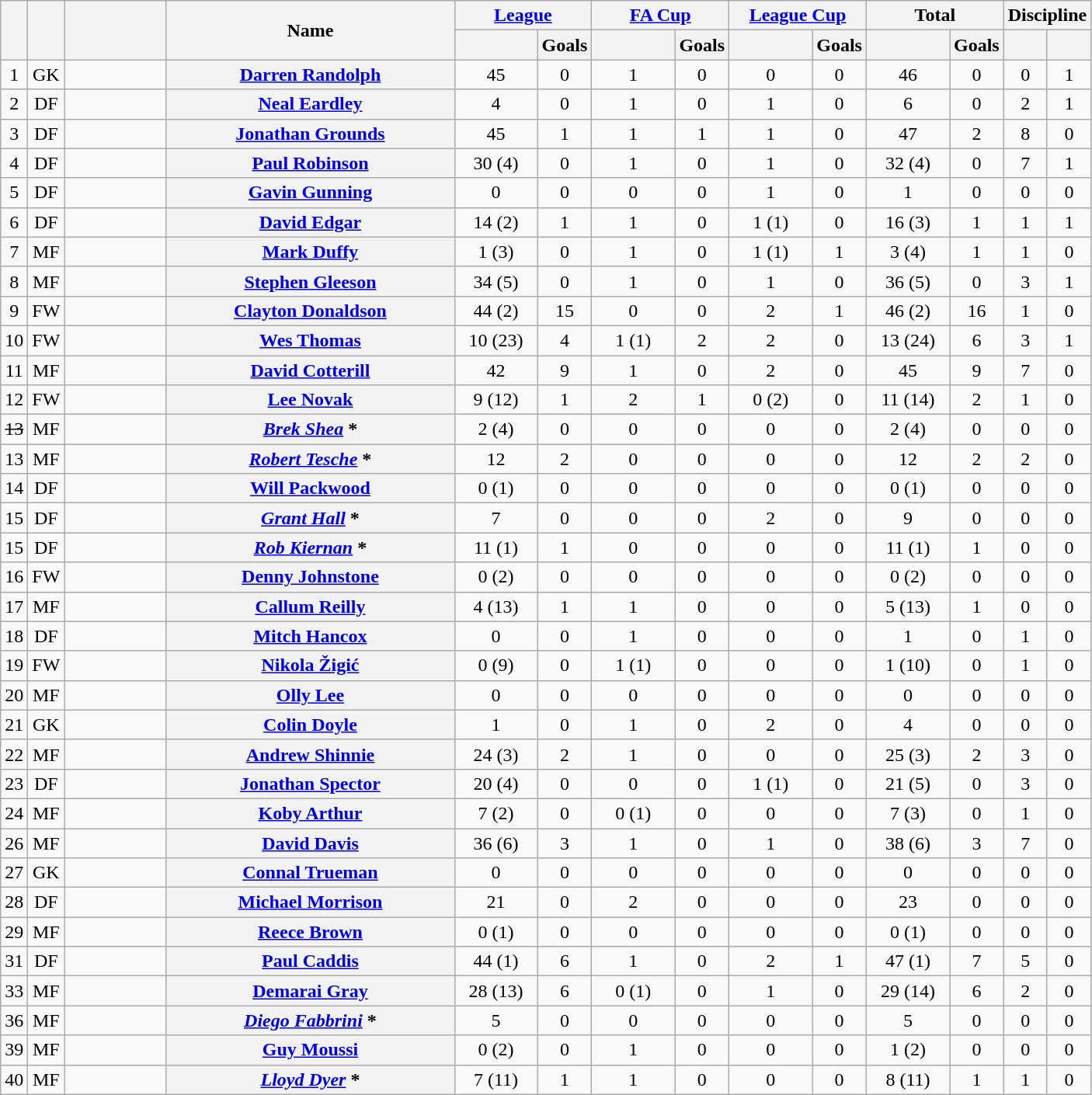<table class="wikitable plainrowheaders" style="text-align:center;">
<tr>
<th rowspan="2" scope="col"></th>
<th rowspan="2" scope="col"></th>
<th rowspan="2" scope="col" style="width:5em;"></th>
<th rowspan="2" scope="col" style="width:15em;">Name</th>
<th colspan="2"><a href='#'>League</a></th>
<th colspan="2"><a href='#'>FA Cup</a></th>
<th colspan="2"><a href='#'>League Cup</a></th>
<th colspan="2">Total</th>
<th colspan="2">Discipline</th>
</tr>
<tr>
<th scope="col" style="width:4em;"></th>
<th scope="col">Goals</th>
<th scope="col" style="width:4em;"></th>
<th scope="col">Goals</th>
<th scope="col" style="width:4em;"></th>
<th scope="col">Goals</th>
<th scope="col" style="width:4em;"></th>
<th scope="col">Goals</th>
<th scope="col"></th>
<th scope="col"></th>
</tr>
<tr>
<td>1</td>
<td>GK</td>
<td style:text-align:left></td>
<th scope=row><a href='#'>Darren Randolph</a></th>
<td>45</td>
<td>0</td>
<td>1</td>
<td>0</td>
<td>0</td>
<td>0</td>
<td>46</td>
<td>0</td>
<td>0</td>
<td>1</td>
</tr>
<tr>
<td>2</td>
<td>DF</td>
<td style:text-align:left></td>
<th scope=row><a href='#'>Neal Eardley</a></th>
<td>4</td>
<td>0</td>
<td>1</td>
<td>0</td>
<td>1</td>
<td>0</td>
<td>6</td>
<td>0</td>
<td>2</td>
<td>1</td>
</tr>
<tr>
<td>3</td>
<td>DF</td>
<td style:text-align:left></td>
<th scope=row><a href='#'>Jonathan Grounds</a></th>
<td>45</td>
<td>1</td>
<td>1</td>
<td>1</td>
<td>1</td>
<td>0</td>
<td>47</td>
<td>2</td>
<td>8</td>
<td>0</td>
</tr>
<tr>
<td>4</td>
<td>DF</td>
<td style:text-align:left></td>
<th scope=row><a href='#'>Paul Robinson</a></th>
<td>30 (4)</td>
<td>0</td>
<td>1</td>
<td>0</td>
<td>1</td>
<td>0</td>
<td>32 (4)</td>
<td>0</td>
<td>7</td>
<td>1</td>
</tr>
<tr>
<td>5</td>
<td>DF</td>
<td style:text-align:left></td>
<th scope=row><a href='#'>Gavin Gunning</a></th>
<td>0</td>
<td>0</td>
<td>0</td>
<td>0</td>
<td>1</td>
<td>0</td>
<td>1</td>
<td>0</td>
<td>0</td>
<td>0</td>
</tr>
<tr>
<td>6</td>
<td>DF</td>
<td style:text-align:left></td>
<th scope=row><a href='#'>David Edgar</a></th>
<td>14 (2)</td>
<td>1</td>
<td>1</td>
<td>0</td>
<td>1 (1)</td>
<td>0</td>
<td>16 (3)</td>
<td>1</td>
<td>1</td>
<td>1</td>
</tr>
<tr>
<td>7</td>
<td>MF</td>
<td style:text-align:left></td>
<th scope=row><a href='#'>Mark Duffy</a></th>
<td>1 (3)</td>
<td>0</td>
<td>1</td>
<td>0</td>
<td>1 (1)</td>
<td>1</td>
<td>3 (4)</td>
<td>1</td>
<td>1</td>
<td>0</td>
</tr>
<tr>
<td>8</td>
<td>MF</td>
<td style:text-align:left></td>
<th scope=row><a href='#'>Stephen Gleeson</a></th>
<td>34 (5)</td>
<td>0</td>
<td>1</td>
<td>0</td>
<td>1</td>
<td>0</td>
<td>36 (5)</td>
<td>0</td>
<td>3</td>
<td>1</td>
</tr>
<tr>
<td>9</td>
<td>FW</td>
<td style:text-align:left></td>
<th scope=row><a href='#'>Clayton Donaldson</a></th>
<td>44 (2)</td>
<td>15</td>
<td>0</td>
<td>0</td>
<td>2</td>
<td>1</td>
<td>46 (2)</td>
<td>16</td>
<td>1</td>
<td>0</td>
</tr>
<tr>
<td>10</td>
<td>FW</td>
<td style:text-align:left></td>
<th scope=row><a href='#'>Wes Thomas</a></th>
<td>10 (23)</td>
<td>4</td>
<td>1 (1)</td>
<td>2</td>
<td>2</td>
<td>0</td>
<td>13 (24)</td>
<td>6</td>
<td>3</td>
<td>1</td>
</tr>
<tr>
<td>11</td>
<td>MF</td>
<td style:text-align:left></td>
<th scope=row><a href='#'>David Cotterill</a></th>
<td>42</td>
<td>9</td>
<td>1</td>
<td>0</td>
<td>2</td>
<td>0</td>
<td>45</td>
<td>9</td>
<td>7</td>
<td>0</td>
</tr>
<tr>
<td>12</td>
<td>FW</td>
<td style:text-align:left></td>
<th scope=row><a href='#'>Lee Novak</a></th>
<td>9 (12)</td>
<td>1</td>
<td>2</td>
<td>1</td>
<td>0 (2)</td>
<td>0</td>
<td>11 (14)</td>
<td>2</td>
<td>1</td>
<td>0</td>
</tr>
<tr>
<td><s>13</s></td>
<td>MF</td>
<td style:text-align:left></td>
<th scope=row><em><a href='#'>Brek Shea</a></em> * </th>
<td>2 (4)</td>
<td>0</td>
<td>0</td>
<td>0</td>
<td>0</td>
<td>0</td>
<td>2 (4)</td>
<td>0</td>
<td>0</td>
<td>0</td>
</tr>
<tr>
<td>13</td>
<td>MF</td>
<td style:text-align:left></td>
<th scope=row><em><a href='#'>Robert Tesche</a></em> *</th>
<td>12</td>
<td>2</td>
<td>0</td>
<td>0</td>
<td>0</td>
<td>0</td>
<td>12</td>
<td>2</td>
<td>2</td>
<td>0</td>
</tr>
<tr>
<td>14</td>
<td>DF</td>
<td style:text-align:left></td>
<th scope=row><a href='#'>Will Packwood</a></th>
<td>0 (1)</td>
<td>0</td>
<td>0</td>
<td>0</td>
<td>0</td>
<td>0</td>
<td>0 (1)</td>
<td>0</td>
<td>0</td>
<td>0</td>
</tr>
<tr>
<td>15</td>
<td>DF</td>
<td style:text-align:left></td>
<th scope=row><em><a href='#'>Grant Hall</a></em> * </th>
<td>7</td>
<td>0</td>
<td>0</td>
<td>0</td>
<td>2</td>
<td>0</td>
<td>9</td>
<td>0</td>
<td>0</td>
<td>0</td>
</tr>
<tr>
<td>15</td>
<td>DF</td>
<td style:text-align:left></td>
<th scope=row><em><a href='#'>Rob Kiernan</a></em> *</th>
<td>11 (1)</td>
<td>1</td>
<td>0</td>
<td>0</td>
<td>0</td>
<td>0</td>
<td>11 (1)</td>
<td>1</td>
<td>0</td>
<td>0</td>
</tr>
<tr>
<td>16</td>
<td>FW</td>
<td style:text-align:left></td>
<th scope=row><a href='#'>Denny Johnstone</a></th>
<td>0 (2)</td>
<td>0</td>
<td>0</td>
<td>0</td>
<td>0</td>
<td>0</td>
<td>0 (2)</td>
<td>0</td>
<td>0</td>
<td>0</td>
</tr>
<tr>
<td>17</td>
<td>MF</td>
<td style:text-align:left></td>
<th scope=row><a href='#'>Callum Reilly</a></th>
<td>4 (13)</td>
<td>1</td>
<td>1</td>
<td>0</td>
<td>0</td>
<td>0</td>
<td>5 (13)</td>
<td>1</td>
<td>0</td>
<td>0</td>
</tr>
<tr>
<td>18</td>
<td>DF</td>
<td style:text-align:left></td>
<th scope=row><a href='#'>Mitch Hancox</a></th>
<td>0</td>
<td>0</td>
<td>1</td>
<td>0</td>
<td>0</td>
<td>0</td>
<td>1</td>
<td>0</td>
<td>1</td>
<td>0</td>
</tr>
<tr>
<td>19</td>
<td>FW</td>
<td style:text-align:left></td>
<th scope=row><a href='#'>Nikola Žigić</a></th>
<td>0 (9)</td>
<td>0</td>
<td>1 (1)</td>
<td>0</td>
<td>0</td>
<td>0</td>
<td>1 (10)</td>
<td>0</td>
<td>1</td>
<td>0</td>
</tr>
<tr>
<td>20</td>
<td>MF</td>
<td style:text-align:left></td>
<th scope=row><a href='#'>Olly Lee</a></th>
<td>0</td>
<td>0</td>
<td>0</td>
<td>0</td>
<td>0</td>
<td>0</td>
<td>0</td>
<td>0</td>
<td>0</td>
<td>0</td>
</tr>
<tr>
<td>21</td>
<td>GK</td>
<td style:text-align:left></td>
<th scope=row><a href='#'>Colin Doyle</a></th>
<td>1</td>
<td>0</td>
<td>1</td>
<td>0</td>
<td>2</td>
<td>0</td>
<td>4</td>
<td>0</td>
<td>0</td>
<td>0</td>
</tr>
<tr>
<td>22</td>
<td>MF</td>
<td style:text-align:left></td>
<th scope=row><a href='#'>Andrew Shinnie</a></th>
<td>24 (3)</td>
<td>2</td>
<td>1</td>
<td>0</td>
<td>0</td>
<td>0</td>
<td>25 (3)</td>
<td>2</td>
<td>3</td>
<td>0</td>
</tr>
<tr>
<td>23</td>
<td>DF</td>
<td style:text-align:left></td>
<th scope=row><a href='#'>Jonathan Spector</a></th>
<td>20 (4)</td>
<td>0</td>
<td>0</td>
<td>0</td>
<td>1 (1)</td>
<td>0</td>
<td>21 (5)</td>
<td>0</td>
<td>3</td>
<td>0</td>
</tr>
<tr>
<td>24</td>
<td>MF</td>
<td style:text-align:left></td>
<th scope=row><a href='#'>Koby Arthur</a></th>
<td>7 (2)</td>
<td>0</td>
<td>0 (1)</td>
<td>0</td>
<td>0</td>
<td>0</td>
<td>7 (3)</td>
<td>0</td>
<td>1</td>
<td>0</td>
</tr>
<tr>
<td>26</td>
<td>MF</td>
<td style:text-align:left></td>
<th scope=row><a href='#'>David Davis</a></th>
<td>36 (6)</td>
<td>3</td>
<td>1</td>
<td>0</td>
<td>1</td>
<td>0</td>
<td>38 (6)</td>
<td>3</td>
<td>7</td>
<td>0</td>
</tr>
<tr>
<td>27</td>
<td>GK</td>
<td style:text-align:left></td>
<th scope=row><a href='#'>Connal Trueman</a></th>
<td>0</td>
<td>0</td>
<td>0</td>
<td>0</td>
<td>0</td>
<td>0</td>
<td>0</td>
<td>0</td>
<td>0</td>
<td>0</td>
</tr>
<tr>
<td>28</td>
<td>DF</td>
<td style:text-align:left></td>
<th scope=row><a href='#'>Michael Morrison</a></th>
<td>21</td>
<td>0</td>
<td>2</td>
<td>0</td>
<td>0</td>
<td>0</td>
<td>23</td>
<td>0</td>
<td>0</td>
<td>0</td>
</tr>
<tr>
<td>29</td>
<td>MF</td>
<td style:text-align:left></td>
<th scope=row><a href='#'>Reece Brown</a></th>
<td>0 (1)</td>
<td>0</td>
<td>0</td>
<td>0</td>
<td>0</td>
<td>0</td>
<td>0 (1)</td>
<td>0</td>
<td>0</td>
<td>0</td>
</tr>
<tr>
<td>31</td>
<td>DF</td>
<td style:text-align:left></td>
<th scope=row><a href='#'>Paul Caddis</a></th>
<td>44 (1)</td>
<td>6</td>
<td>1</td>
<td>0</td>
<td>2</td>
<td>1</td>
<td>47 (1)</td>
<td>7</td>
<td>5</td>
<td>0</td>
</tr>
<tr>
<td>33</td>
<td>MF</td>
<td style:text-align:left></td>
<th scope=row><a href='#'>Demarai Gray</a></th>
<td>28 (13)</td>
<td>6</td>
<td>0 (1)</td>
<td>0</td>
<td>1</td>
<td>0</td>
<td>29 (14)</td>
<td>6</td>
<td>2</td>
<td>0</td>
</tr>
<tr>
<td>36</td>
<td>MF</td>
<td style:text-align:left></td>
<th scope=row><em><a href='#'>Diego Fabbrini</a></em> *</th>
<td>5</td>
<td>0</td>
<td>0</td>
<td>0</td>
<td>0</td>
<td>0</td>
<td>5</td>
<td>0</td>
<td>0</td>
<td>0</td>
</tr>
<tr>
<td>39</td>
<td>MF</td>
<td style:text-align:left></td>
<th scope=row><a href='#'>Guy Moussi</a> </th>
<td>0 (2)</td>
<td>0</td>
<td>1</td>
<td>0</td>
<td>0</td>
<td>0</td>
<td>1 (2)</td>
<td>0</td>
<td>0</td>
<td>0</td>
</tr>
<tr>
<td>40</td>
<td>MF</td>
<td style:text-align:left></td>
<th scope=row><em><a href='#'>Lloyd Dyer</a></em> *</th>
<td>7 (11)</td>
<td>1</td>
<td>1</td>
<td>0</td>
<td>0</td>
<td>0</td>
<td>8 (11)</td>
<td>1</td>
<td>1</td>
<td>0</td>
</tr>
</table>
